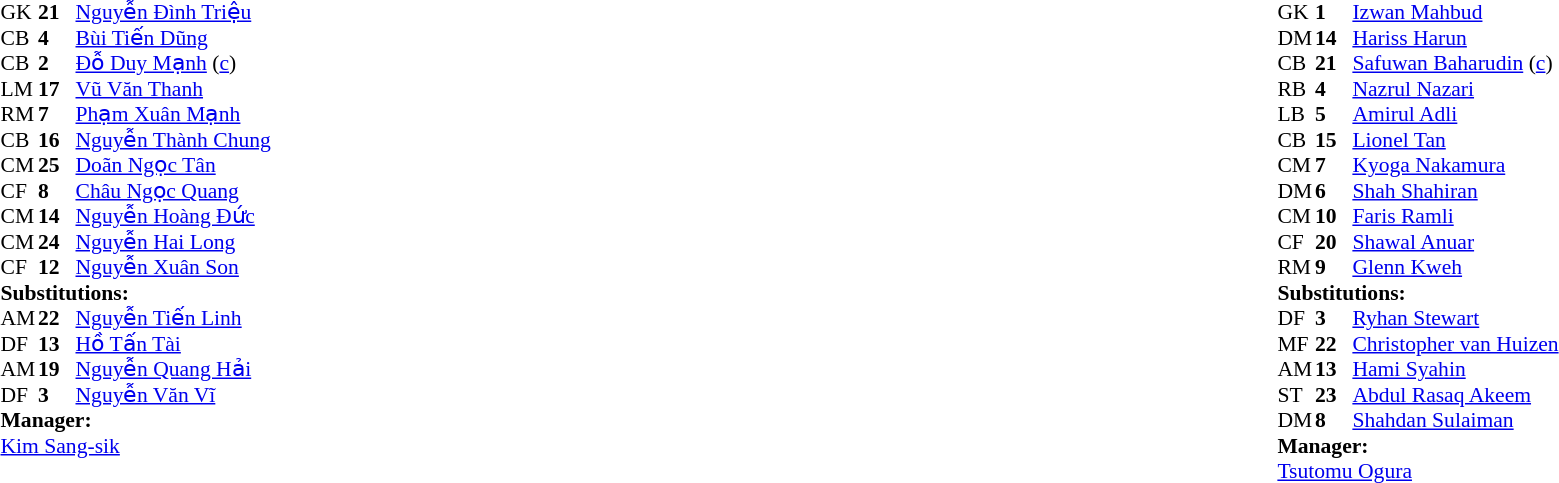<table width="100%">
<tr>
<td valign="top" width="40%"><br><table style="font-size:90%" cellspacing="0" cellpadding="0">
<tr>
<th width=25></th>
<th width=25></th>
</tr>
<tr>
<td>GK</td>
<td><strong>21</strong></td>
<td><a href='#'>Nguyễn Đình Triệu</a></td>
<td></td>
</tr>
<tr>
<td>CB</td>
<td><strong>4</strong></td>
<td><a href='#'>Bùi Tiến Dũng</a></td>
<td></td>
</tr>
<tr>
<td>CB</td>
<td><strong>2</strong></td>
<td><a href='#'>Đỗ Duy Mạnh</a> (<a href='#'>c</a>)</td>
</tr>
<tr>
<td>LM</td>
<td><strong>17</strong></td>
<td><a href='#'>Vũ Văn Thanh</a></td>
<td></td>
<td></td>
</tr>
<tr>
<td>RM</td>
<td><strong>7</strong></td>
<td><a href='#'>Phạm Xuân Mạnh</a></td>
<td></td>
<td></td>
</tr>
<tr>
<td>CB</td>
<td><strong>16</strong></td>
<td><a href='#'>Nguyễn Thành Chung</a></td>
</tr>
<tr>
<td>CM</td>
<td><strong>25</strong></td>
<td><a href='#'>Doãn Ngọc Tân</a></td>
</tr>
<tr>
<td>CF</td>
<td><strong>8</strong></td>
<td><a href='#'>Châu Ngọc Quang</a></td>
</tr>
<tr>
<td>CM</td>
<td><strong>14</strong></td>
<td><a href='#'>Nguyễn Hoàng Đức</a></td>
<td></td>
<td></td>
</tr>
<tr>
<td>CM</td>
<td><strong>24</strong></td>
<td><a href='#'>Nguyễn Hai Long</a></td>
<td></td>
<td></td>
</tr>
<tr>
<td>CF</td>
<td><strong>12</strong></td>
<td><a href='#'>Nguyễn Xuân Son</a></td>
<td></td>
</tr>
<tr>
<td colspan=3><strong>Substitutions:</strong></td>
</tr>
<tr>
<td>AM</td>
<td><strong>22</strong></td>
<td><a href='#'>Nguyễn Tiến Linh</a></td>
<td></td>
<td></td>
</tr>
<tr>
<td>DF</td>
<td><strong>13</strong></td>
<td><a href='#'>Hồ Tấn Tài</a></td>
<td></td>
<td></td>
</tr>
<tr>
<td>AM</td>
<td><strong>19</strong></td>
<td><a href='#'>Nguyễn Quang Hải</a></td>
<td></td>
<td></td>
</tr>
<tr>
<td>DF</td>
<td><strong>3</strong></td>
<td><a href='#'>Nguyễn Văn Vĩ</a></td>
<td></td>
<td></td>
</tr>
<tr>
<td colspan=3><strong>Manager:</strong></td>
</tr>
<tr>
<td colspan=3> <a href='#'>Kim Sang-sik</a></td>
</tr>
</table>
</td>
<td valign="top"></td>
<td valign="top" width="50%"><br><table style="font-size:90%; margin:auto" cellspacing="0" cellpadding="0">
<tr>
<th width=25></th>
<th width=25></th>
</tr>
<tr>
<td>GK</td>
<td><strong>1</strong></td>
<td><a href='#'>Izwan Mahbud</a></td>
</tr>
<tr>
<td>DM</td>
<td><strong>14</strong></td>
<td><a href='#'>Hariss Harun</a></td>
<td></td>
<td></td>
</tr>
<tr>
<td>CB</td>
<td><strong>21</strong></td>
<td><a href='#'>Safuwan Baharudin</a> (<a href='#'>c</a>)</td>
<td></td>
</tr>
<tr>
<td>RB</td>
<td><strong>4</strong></td>
<td><a href='#'>Nazrul Nazari</a></td>
<td></td>
<td></td>
</tr>
<tr>
<td>LB</td>
<td><strong>5</strong></td>
<td><a href='#'>Amirul Adli</a></td>
<td></td>
</tr>
<tr>
<td>CB</td>
<td><strong>15</strong></td>
<td><a href='#'>Lionel Tan</a></td>
<td></td>
<td></td>
</tr>
<tr>
<td>CM</td>
<td><strong>7</strong></td>
<td><a href='#'>Kyoga Nakamura</a></td>
</tr>
<tr>
<td>DM</td>
<td><strong>6</strong></td>
<td><a href='#'>Shah Shahiran</a></td>
<td></td>
</tr>
<tr>
<td>CM</td>
<td><strong>10</strong></td>
<td><a href='#'>Faris Ramli</a></td>
<td></td>
<td></td>
</tr>
<tr>
<td>CF</td>
<td><strong>20</strong></td>
<td><a href='#'>Shawal Anuar</a></td>
</tr>
<tr>
</tr>
<tr>
<td>RM</td>
<td><strong>9</strong></td>
<td><a href='#'>Glenn Kweh</a></td>
<td></td>
<td></td>
</tr>
<tr>
<td colspan=3><strong>Substitutions:</strong></td>
</tr>
<tr>
<td>DF</td>
<td><strong>3</strong></td>
<td><a href='#'>Ryhan Stewart</a></td>
<td></td>
<td></td>
</tr>
<tr>
<td>MF</td>
<td><strong>22</strong></td>
<td><a href='#'>Christopher van Huizen</a></td>
<td></td>
<td></td>
</tr>
<tr>
<td>AM</td>
<td><strong>13</strong></td>
<td><a href='#'>Hami Syahin</a></td>
<td></td>
<td></td>
</tr>
<tr>
<td>ST</td>
<td><strong>23</strong></td>
<td><a href='#'>Abdul Rasaq Akeem</a></td>
<td></td>
<td></td>
</tr>
<tr>
<td>DM</td>
<td><strong>8</strong></td>
<td><a href='#'>Shahdan Sulaiman</a></td>
<td></td>
<td></td>
</tr>
<tr>
<td colspan=3><strong>Manager:</strong></td>
</tr>
<tr>
<td colspan=3> <a href='#'>Tsutomu Ogura</a></td>
</tr>
</table>
</td>
</tr>
</table>
